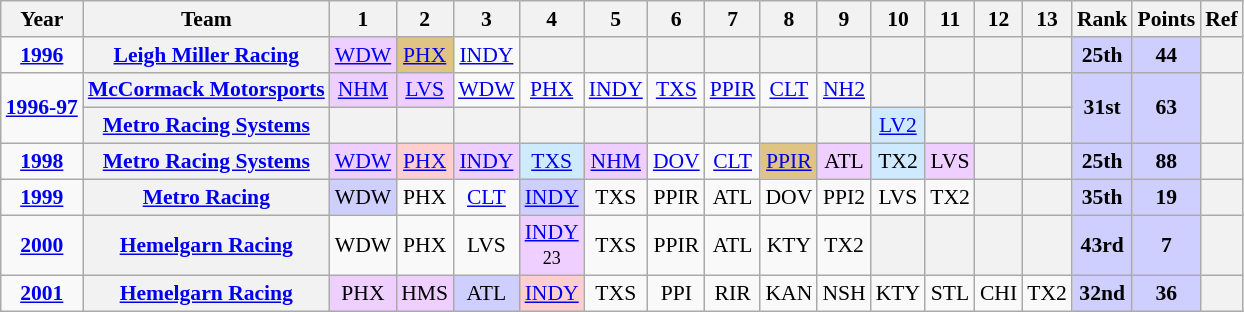<table class="wikitable" style="text-align:center; font-size:90%">
<tr>
<th>Year</th>
<th>Team</th>
<th>1</th>
<th>2</th>
<th>3</th>
<th>4</th>
<th>5</th>
<th>6</th>
<th>7</th>
<th>8</th>
<th>9</th>
<th>10</th>
<th>11</th>
<th>12</th>
<th>13</th>
<th>Rank</th>
<th>Points</th>
<th>Ref</th>
</tr>
<tr>
<td><strong><a href='#'>1996</a></strong></td>
<th><a href='#'>Leigh Miller Racing</a></th>
<td style="background:#EFCFFF;"><a href='#'>WDW</a><br></td>
<td style="background:#DFC484;"><a href='#'>PHX</a><br></td>
<td><a href='#'>INDY</a></td>
<th></th>
<th></th>
<th></th>
<th></th>
<th></th>
<th></th>
<th></th>
<th></th>
<th></th>
<th></th>
<td style="background:#CFCFFF;"><strong>25th</strong></td>
<td style="background:#CFCFFF;"><strong>44</strong></td>
<th></th>
</tr>
<tr>
<td rowspan=2><strong><a href='#'>1996-97</a></strong></td>
<th><a href='#'>McCormack Motorsports</a></th>
<td style="background:#EFCFFF;"><a href='#'>NHM</a><br></td>
<td style="background:#EFCFFF;"><a href='#'>LVS</a><br></td>
<td><a href='#'>WDW</a></td>
<td><a href='#'>PHX</a></td>
<td><a href='#'>INDY</a></td>
<td><a href='#'>TXS</a></td>
<td><a href='#'>PPIR</a></td>
<td><a href='#'>CLT</a></td>
<td><a href='#'>NH2</a></td>
<th></th>
<th></th>
<th></th>
<th></th>
<td rowspan=2 style="background:#CFCFFF;"><strong>31st</strong></td>
<td rowspan=2 style="background:#CFCFFF;"><strong>63</strong></td>
<th rowspan=2></th>
</tr>
<tr>
<th><a href='#'>Metro Racing Systems</a></th>
<th></th>
<th></th>
<th></th>
<th></th>
<th></th>
<th></th>
<th></th>
<th></th>
<th></th>
<td style="background:#CFEAFF;"><a href='#'>LV2</a><br></td>
<th></th>
<th></th>
<th></th>
</tr>
<tr>
<td><strong><a href='#'>1998</a></strong></td>
<th><a href='#'>Metro Racing Systems</a></th>
<td style="background:#EFCFFF;"><a href='#'>WDW</a><br></td>
<td style="background:#FFCFCF;"><a href='#'>PHX</a><br></td>
<td style="background:#EFCFFF;"><a href='#'>INDY</a><br></td>
<td style="background:#CFEAFF;"><a href='#'>TXS</a><br></td>
<td style="background:#EFCFFF;"><a href='#'>NHM</a><br></td>
<td><a href='#'>DOV</a></td>
<td><a href='#'>CLT</a></td>
<td style="background:#DFC484;"><a href='#'>PPIR</a><br></td>
<td style="background:#EFCFFF;">ATL<br></td>
<td style="background:#CFEAFF;">TX2<br></td>
<td style="background:#EFCFFF;">LVS<br></td>
<th></th>
<th></th>
<td style="background:#CFCFFF;"><strong>25th</strong></td>
<td style="background:#CFCFFF;"><strong>88</strong></td>
<th></th>
</tr>
<tr>
<td><strong><a href='#'>1999</a></strong></td>
<th><a href='#'>Metro Racing</a></th>
<td style="background:#CFCFFF;">WDW<br></td>
<td>PHX</td>
<td><a href='#'>CLT</a><br></td>
<td style="background:#CFCFFF;"><a href='#'>INDY</a><br></td>
<td>TXS</td>
<td>PPIR</td>
<td>ATL</td>
<td>DOV</td>
<td>PPI2</td>
<td>LVS</td>
<td>TX2</td>
<th></th>
<th></th>
<td style="background:#CFCFFF;"><strong>35th</strong></td>
<td style="background:#CFCFFF;"><strong>19</strong></td>
<th></th>
</tr>
<tr>
<td><strong><a href='#'>2000</a></strong></td>
<th><a href='#'>Hemelgarn Racing</a></th>
<td>WDW</td>
<td>PHX</td>
<td>LVS</td>
<td style="background:#EFCFFF;"><a href='#'>INDY</a><br><small>23</small></td>
<td>TXS</td>
<td>PPIR</td>
<td>ATL</td>
<td>KTY</td>
<td>TX2</td>
<th></th>
<th></th>
<th></th>
<th></th>
<td style="background:#CFCFFF;"><strong>43rd</strong></td>
<td style="background:#CFCFFF;"><strong>7</strong></td>
<th></th>
</tr>
<tr>
<td><strong><a href='#'>2001</a></strong></td>
<th><a href='#'>Hemelgarn Racing</a></th>
<td style="background:#EFCFFF;">PHX<br></td>
<td style="background:#EFCFFF;">HMS<br></td>
<td style="background:#CFCFFF;">ATL<br></td>
<td style="background:#FFCFCF;"><a href='#'>INDY</a><br></td>
<td>TXS</td>
<td>PPI</td>
<td>RIR</td>
<td>KAN</td>
<td>NSH</td>
<td>KTY</td>
<td>STL</td>
<td>CHI</td>
<td>TX2</td>
<td style="background:#CFCFFF;"><strong>32nd</strong></td>
<td style="background:#CFCFFF;"><strong>36</strong></td>
<th></th>
</tr>
</table>
